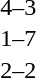<table cellspacing=1 width=70%>
<tr>
<th width=25%></th>
<th width=30%></th>
<th width=15%></th>
<th width=30%></th>
</tr>
<tr>
<td></td>
<td align=right></td>
<td align=center>4–3</td>
<td></td>
</tr>
<tr>
<td></td>
<td align=right></td>
<td align=center>1–7</td>
<td></td>
</tr>
<tr>
<td></td>
<td align=right></td>
<td align=center>2–2</td>
<td></td>
</tr>
</table>
